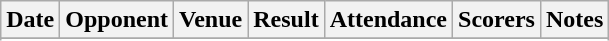<table class="wikitable">
<tr>
<th>Date</th>
<th>Opponent</th>
<th>Venue</th>
<th>Result</th>
<th>Attendance</th>
<th>Scorers</th>
<th>Notes</th>
</tr>
<tr>
</tr>
<tr style="background: #ffffdd;">
</tr>
<tr>
</tr>
<tr style="background: #ffdddd;">
</tr>
<tr>
</tr>
<tr style="background: #ddffdd;">
</tr>
<tr>
</tr>
<tr style="background: #ddffdd;">
</tr>
<tr>
</tr>
<tr style="background: #ddffdd;">
</tr>
<tr>
</tr>
</table>
